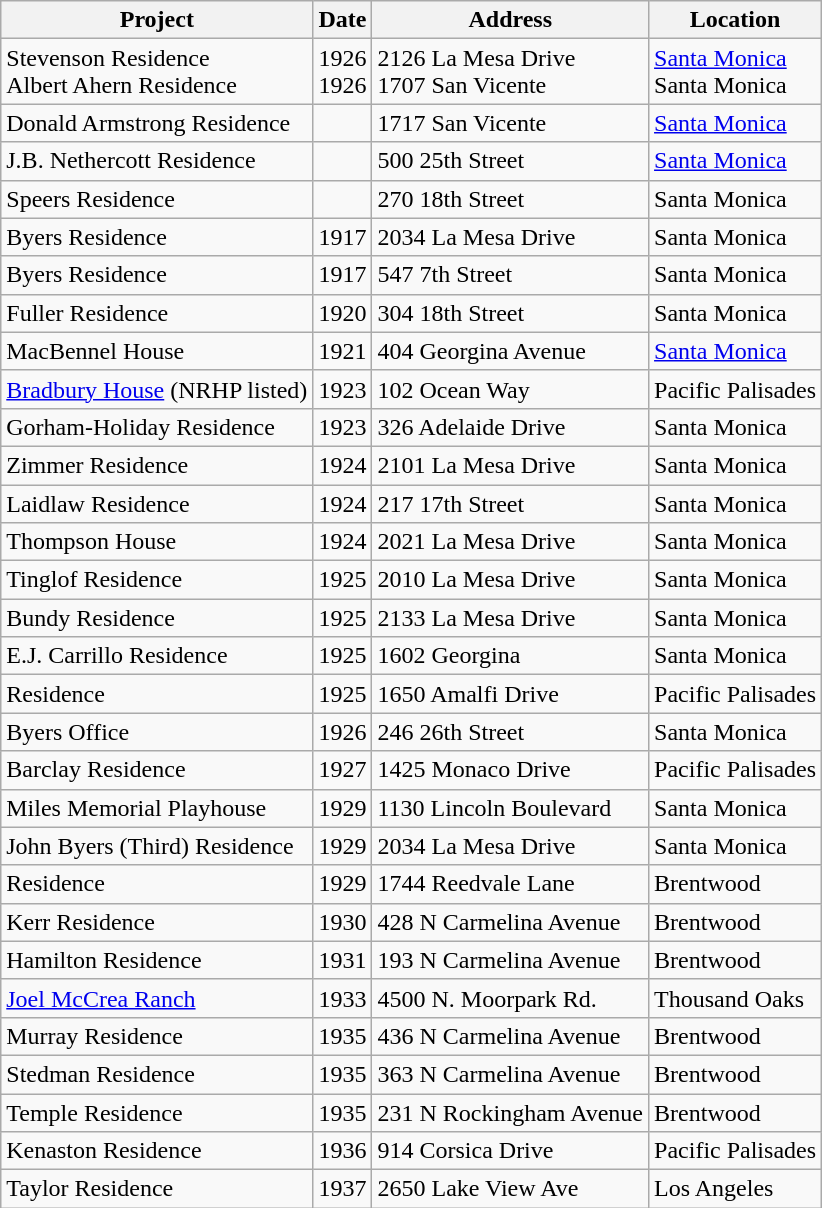<table class="wikitable sortable">
<tr>
<th>Project</th>
<th>Date</th>
<th class="unsortable">Address</th>
<th>Location</th>
</tr>
<tr>
<td>Stevenson Residence<br>Albert Ahern Residence</td>
<td>1926<br>1926</td>
<td>2126 La Mesa Drive<br>1707  San Vicente</td>
<td><a href='#'>Santa Monica</a><br>Santa Monica</td>
</tr>
<tr>
<td>Donald Armstrong Residence</td>
<td></td>
<td>1717 San Vicente</td>
<td><a href='#'>Santa Monica</a></td>
</tr>
<tr>
<td>J.B. Nethercott Residence</td>
<td></td>
<td>500 25th Street</td>
<td><a href='#'>Santa Monica</a></td>
</tr>
<tr>
<td>Speers Residence</td>
<td></td>
<td>270 18th Street</td>
<td>Santa Monica</td>
</tr>
<tr>
<td>Byers Residence</td>
<td>1917</td>
<td>2034 La Mesa Drive</td>
<td>Santa Monica</td>
</tr>
<tr>
<td>Byers Residence</td>
<td>1917</td>
<td>547 7th Street</td>
<td>Santa Monica</td>
</tr>
<tr>
<td>Fuller Residence</td>
<td>1920</td>
<td>304 18th Street</td>
<td>Santa Monica</td>
</tr>
<tr>
<td>MacBennel House</td>
<td>1921</td>
<td>404 Georgina Avenue</td>
<td><a href='#'>Santa Monica</a></td>
</tr>
<tr>
<td><a href='#'>Bradbury House</a> (NRHP listed)</td>
<td>1923</td>
<td>102 Ocean Way</td>
<td>Pacific Palisades</td>
</tr>
<tr>
<td>Gorham-Holiday Residence</td>
<td>1923</td>
<td>326 Adelaide Drive</td>
<td>Santa Monica</td>
</tr>
<tr>
<td>Zimmer Residence</td>
<td>1924</td>
<td>2101 La Mesa Drive</td>
<td>Santa Monica</td>
</tr>
<tr>
<td>Laidlaw Residence</td>
<td>1924</td>
<td>217 17th Street</td>
<td>Santa Monica</td>
</tr>
<tr>
<td>Thompson House</td>
<td>1924</td>
<td>2021 La Mesa Drive</td>
<td>Santa Monica</td>
</tr>
<tr>
<td>Tinglof Residence</td>
<td>1925</td>
<td>2010 La Mesa Drive</td>
<td>Santa Monica</td>
</tr>
<tr>
<td>Bundy Residence</td>
<td>1925</td>
<td>2133 La Mesa Drive</td>
<td>Santa Monica</td>
</tr>
<tr>
<td>E.J. Carrillo Residence</td>
<td>1925</td>
<td>1602 Georgina</td>
<td>Santa Monica</td>
</tr>
<tr>
<td>Residence</td>
<td>1925</td>
<td>1650 Amalfi Drive</td>
<td>Pacific Palisades</td>
</tr>
<tr>
<td>Byers Office</td>
<td>1926</td>
<td>246 26th Street</td>
<td>Santa Monica</td>
</tr>
<tr commissioned by Lionel Atwell//1927//1505 San Remo Dr.//Pacific Palisades>
<td>Barclay Residence</td>
<td>1927</td>
<td>1425 Monaco Drive</td>
<td>Pacific Palisades</td>
</tr>
<tr>
<td>Miles Memorial Playhouse</td>
<td>1929</td>
<td>1130 Lincoln Boulevard</td>
<td>Santa Monica</td>
</tr>
<tr>
<td>John Byers (Third) Residence</td>
<td>1929</td>
<td>2034 La Mesa Drive</td>
<td>Santa Monica</td>
</tr>
<tr>
<td>Residence</td>
<td>1929</td>
<td>1744 Reedvale Lane</td>
<td>Brentwood</td>
</tr>
<tr>
<td>Kerr Residence</td>
<td>1930</td>
<td>428 N Carmelina Avenue</td>
<td>Brentwood</td>
</tr>
<tr>
<td>Hamilton Residence</td>
<td>1931</td>
<td>193 N Carmelina Avenue</td>
<td>Brentwood</td>
</tr>
<tr>
<td><a href='#'>Joel McCrea Ranch</a></td>
<td>1933</td>
<td>4500 N. Moorpark Rd.</td>
<td>Thousand Oaks</td>
</tr>
<tr>
<td>Murray Residence</td>
<td>1935</td>
<td>436 N Carmelina Avenue</td>
<td>Brentwood</td>
</tr>
<tr>
<td>Stedman Residence</td>
<td>1935</td>
<td>363 N Carmelina Avenue</td>
<td>Brentwood</td>
</tr>
<tr>
<td>Temple Residence</td>
<td>1935</td>
<td>231 N Rockingham Avenue</td>
<td>Brentwood</td>
</tr>
<tr>
<td>Kenaston Residence</td>
<td>1936</td>
<td>914 Corsica Drive</td>
<td>Pacific Palisades</td>
</tr>
<tr>
<td>Taylor Residence</td>
<td>1937</td>
<td>2650 Lake View Ave</td>
<td>Los Angeles</td>
</tr>
</table>
